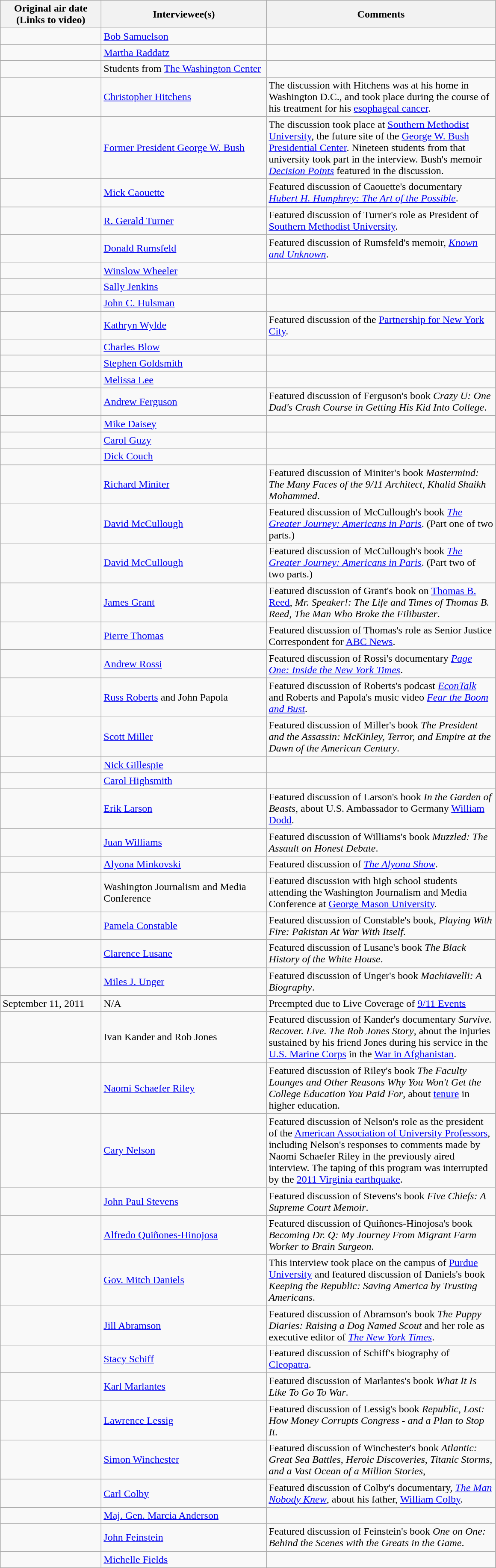<table class="wikitable">
<tr>
<th width="150">Original air date<br>(Links to video)</th>
<th width="250">Interviewee(s)</th>
<th width="350">Comments</th>
</tr>
<tr>
<td></td>
<td><a href='#'>Bob Samuelson</a></td>
<td></td>
</tr>
<tr>
<td></td>
<td><a href='#'>Martha Raddatz</a></td>
<td></td>
</tr>
<tr>
<td></td>
<td>Students from <a href='#'>The Washington Center</a></td>
<td></td>
</tr>
<tr>
<td></td>
<td><a href='#'>Christopher Hitchens</a></td>
<td>The discussion with Hitchens was at his home in Washington D.C., and took place during the course of his treatment for his <a href='#'>esophageal cancer</a>.</td>
</tr>
<tr>
<td></td>
<td><a href='#'>Former President George W. Bush</a></td>
<td>The discussion took place at <a href='#'>Southern Methodist University</a>, the future site of the <a href='#'>George W. Bush Presidential Center</a>. Nineteen students from that university took part in the interview. Bush's memoir <em><a href='#'>Decision Points</a></em> featured in the discussion.</td>
</tr>
<tr>
<td></td>
<td><a href='#'>Mick Caouette</a></td>
<td>Featured discussion of Caouette's documentary <em><a href='#'>Hubert H. Humphrey: The Art of the Possible</a></em>.</td>
</tr>
<tr>
<td></td>
<td><a href='#'>R. Gerald Turner</a></td>
<td>Featured discussion of Turner's role as President of <a href='#'>Southern Methodist University</a>.</td>
</tr>
<tr>
<td></td>
<td><a href='#'>Donald Rumsfeld</a></td>
<td>Featured discussion of Rumsfeld's memoir, <em><a href='#'>Known and Unknown</a></em>.</td>
</tr>
<tr>
<td></td>
<td><a href='#'>Winslow Wheeler</a></td>
<td></td>
</tr>
<tr>
<td></td>
<td><a href='#'>Sally Jenkins</a></td>
<td></td>
</tr>
<tr>
<td></td>
<td><a href='#'>John C. Hulsman</a></td>
<td></td>
</tr>
<tr>
<td></td>
<td><a href='#'>Kathryn Wylde</a></td>
<td>Featured discussion of the <a href='#'>Partnership for New York City</a>.</td>
</tr>
<tr>
<td></td>
<td><a href='#'>Charles Blow</a></td>
<td></td>
</tr>
<tr>
<td></td>
<td><a href='#'>Stephen Goldsmith</a></td>
<td></td>
</tr>
<tr>
<td></td>
<td><a href='#'>Melissa Lee</a></td>
<td></td>
</tr>
<tr>
<td></td>
<td><a href='#'>Andrew Ferguson</a></td>
<td>Featured discussion of Ferguson's book <em>Crazy U: One Dad's Crash Course in Getting His Kid Into College</em>.</td>
</tr>
<tr>
<td></td>
<td><a href='#'>Mike Daisey</a></td>
<td></td>
</tr>
<tr>
<td></td>
<td><a href='#'>Carol Guzy</a></td>
<td></td>
</tr>
<tr>
<td></td>
<td><a href='#'>Dick Couch</a></td>
<td></td>
</tr>
<tr>
<td></td>
<td><a href='#'>Richard Miniter</a></td>
<td>Featured discussion of Miniter's book <em>Mastermind: The Many Faces of the 9/11 Architect, Khalid Shaikh Mohammed</em>.</td>
</tr>
<tr>
<td></td>
<td><a href='#'>David McCullough</a></td>
<td>Featured discussion of McCullough's book <em><a href='#'>The Greater Journey: Americans in Paris</a></em>. (Part one of two parts.)</td>
</tr>
<tr>
<td></td>
<td><a href='#'>David McCullough</a></td>
<td>Featured discussion of McCullough's book <em><a href='#'>The Greater Journey: Americans in Paris</a></em>. (Part two of two parts.)</td>
</tr>
<tr>
<td></td>
<td><a href='#'>James Grant</a></td>
<td>Featured discussion of Grant's book on <a href='#'>Thomas B. Reed</a>, <em>Mr. Speaker!: The Life and Times of Thomas B. Reed, The Man Who Broke the Filibuster</em>.</td>
</tr>
<tr>
<td></td>
<td><a href='#'>Pierre Thomas</a></td>
<td>Featured discussion of Thomas's role as Senior Justice Correspondent for <a href='#'>ABC News</a>.</td>
</tr>
<tr>
<td></td>
<td><a href='#'>Andrew Rossi</a></td>
<td>Featured discussion of Rossi's documentary <em><a href='#'>Page One: Inside the New York Times</a></em>.</td>
</tr>
<tr>
<td></td>
<td><a href='#'>Russ Roberts</a> and John Papola</td>
<td>Featured discussion of Roberts's podcast <em><a href='#'>EconTalk</a></em> and Roberts and Papola's music video <em><a href='#'>Fear the Boom and Bust</a></em>.</td>
</tr>
<tr>
<td></td>
<td><a href='#'>Scott Miller</a></td>
<td>Featured discussion of Miller's book <em>The President and the Assassin: McKinley, Terror, and Empire at the Dawn of the American Century</em>.</td>
</tr>
<tr>
<td></td>
<td><a href='#'>Nick Gillespie</a></td>
<td></td>
</tr>
<tr>
<td></td>
<td><a href='#'>Carol Highsmith</a></td>
<td></td>
</tr>
<tr>
<td></td>
<td><a href='#'>Erik Larson</a></td>
<td>Featured discussion of Larson's book <em>In the Garden of Beasts</em>, about U.S. Ambassador to Germany <a href='#'>William Dodd</a>.</td>
</tr>
<tr>
<td></td>
<td><a href='#'>Juan Williams</a></td>
<td>Featured discussion of Williams's book <em>Muzzled: The Assault on Honest Debate</em>.</td>
</tr>
<tr>
<td></td>
<td><a href='#'>Alyona Minkovski</a></td>
<td>Featured discussion of <em><a href='#'>The Alyona Show</a></em>.</td>
</tr>
<tr>
<td></td>
<td>Washington Journalism and Media Conference</td>
<td>Featured discussion with high school students attending the Washington Journalism and Media Conference at <a href='#'>George Mason University</a>.</td>
</tr>
<tr>
<td></td>
<td><a href='#'>Pamela Constable</a></td>
<td>Featured discussion of Constable's book, <em>Playing With Fire: Pakistan At War With Itself</em>.</td>
</tr>
<tr>
<td></td>
<td><a href='#'>Clarence Lusane</a></td>
<td>Featured discussion of Lusane's book <em>The Black History of the White House</em>.</td>
</tr>
<tr>
<td></td>
<td><a href='#'>Miles J. Unger</a></td>
<td>Featured discussion of Unger's book <em>Machiavelli: A Biography</em>.</td>
</tr>
<tr>
<td>September 11, 2011</td>
<td>N/A</td>
<td>Preempted due to Live Coverage of <a href='#'>9/11 Events</a></td>
</tr>
<tr>
<td></td>
<td>Ivan Kander and Rob Jones</td>
<td>Featured discussion of Kander's documentary <em>Survive. Recover. Live. The Rob Jones Story</em>, about the injuries sustained by his friend Jones during his service in the <a href='#'>U.S. Marine Corps</a> in the <a href='#'>War in Afghanistan</a>.</td>
</tr>
<tr>
<td></td>
<td><a href='#'>Naomi Schaefer Riley</a></td>
<td>Featured discussion of Riley's book <em>The Faculty Lounges and Other Reasons Why You Won't Get the College Education You Paid For</em>, about <a href='#'>tenure</a> in higher education.</td>
</tr>
<tr>
<td></td>
<td><a href='#'>Cary Nelson</a></td>
<td>Featured discussion of Nelson's role as the president of the <a href='#'>American Association of University Professors</a>, including Nelson's responses to comments made by Naomi Schaefer Riley in the previously aired interview. The taping of this program was interrupted by the <a href='#'>2011 Virginia earthquake</a>.</td>
</tr>
<tr>
<td></td>
<td><a href='#'>John Paul Stevens</a></td>
<td>Featured discussion of Stevens's book <em>Five Chiefs: A Supreme Court Memoir</em>.</td>
</tr>
<tr>
<td></td>
<td><a href='#'>Alfredo Quiñones-Hinojosa</a></td>
<td>Featured discussion of Quiñones-Hinojosa's book <em>Becoming Dr. Q: My Journey From Migrant Farm Worker to Brain Surgeon</em>.</td>
</tr>
<tr>
<td></td>
<td><a href='#'>Gov. Mitch Daniels</a></td>
<td>This interview took place on the campus of <a href='#'>Purdue University</a> and featured discussion of Daniels's book <em>Keeping the Republic: Saving America by Trusting Americans</em>.</td>
</tr>
<tr>
<td></td>
<td><a href='#'>Jill Abramson</a></td>
<td>Featured discussion of Abramson's book <em>The Puppy Diaries: Raising a Dog Named Scout</em> and her role as executive editor of <em><a href='#'>The New York Times</a></em>.</td>
</tr>
<tr>
<td></td>
<td><a href='#'>Stacy Schiff</a></td>
<td>Featured discussion of Schiff's biography of <a href='#'>Cleopatra</a>.</td>
</tr>
<tr>
<td></td>
<td><a href='#'>Karl Marlantes</a></td>
<td>Featured discussion of Marlantes's book <em>What It Is Like To Go To War</em>.</td>
</tr>
<tr>
<td></td>
<td><a href='#'>Lawrence Lessig</a></td>
<td>Featured discussion of Lessig's book <em>Republic, Lost: How Money Corrupts Congress - and a Plan to Stop It</em>.</td>
</tr>
<tr>
<td></td>
<td><a href='#'>Simon Winchester</a></td>
<td>Featured discussion of Winchester's book <em>Atlantic: Great Sea Battles, Heroic Discoveries, Titanic Storms, and a Vast Ocean of a Million Stories</em>,</td>
</tr>
<tr>
<td></td>
<td><a href='#'>Carl Colby</a></td>
<td>Featured discussion of Colby's documentary, <em><a href='#'>The Man Nobody Knew</a></em>, about his father, <a href='#'>William Colby</a>.</td>
</tr>
<tr>
<td></td>
<td><a href='#'>Maj. Gen. Marcia Anderson</a></td>
<td></td>
</tr>
<tr>
<td></td>
<td><a href='#'>John Feinstein</a></td>
<td>Featured discussion of Feinstein's book <em>One on One: Behind the Scenes with the Greats in the Game</em>.</td>
</tr>
<tr>
<td></td>
<td><a href='#'>Michelle Fields</a></td>
<td></td>
</tr>
</table>
